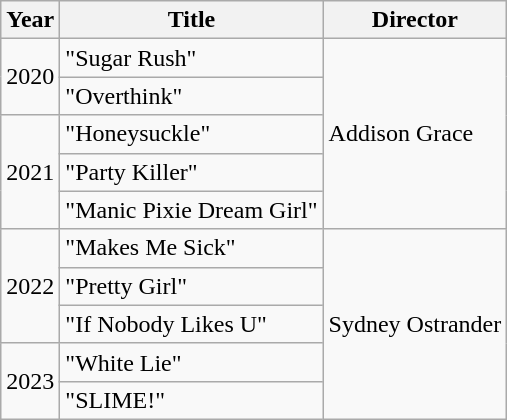<table class="wikitable">
<tr>
<th>Year</th>
<th>Title</th>
<th>Director</th>
</tr>
<tr>
<td rowspan="2">2020</td>
<td>"Sugar Rush"</td>
<td rowspan="5">Addison Grace</td>
</tr>
<tr>
<td>"Overthink"</td>
</tr>
<tr>
<td rowspan="3">2021</td>
<td>"Honeysuckle"</td>
</tr>
<tr>
<td>"Party Killer"</td>
</tr>
<tr>
<td>"Manic Pixie Dream Girl"</td>
</tr>
<tr>
<td rowspan="3">2022</td>
<td>"Makes Me Sick"</td>
<td rowspan="5">Sydney Ostrander</td>
</tr>
<tr>
<td>"Pretty Girl"</td>
</tr>
<tr>
<td>"If Nobody Likes U"</td>
</tr>
<tr>
<td rowspan="2">2023</td>
<td>"White Lie"</td>
</tr>
<tr>
<td>"SLIME!"</td>
</tr>
</table>
